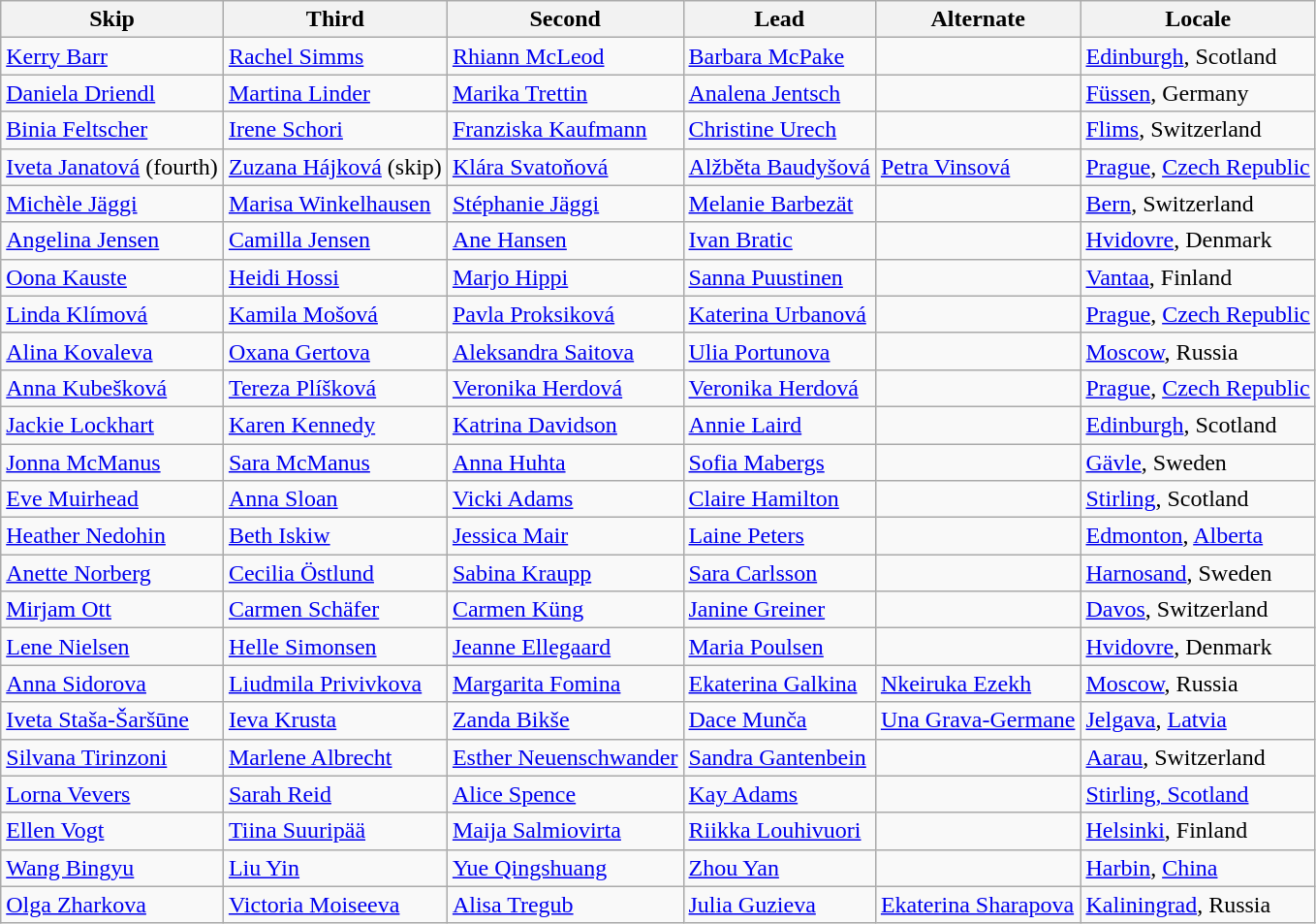<table class=wikitable>
<tr>
<th>Skip</th>
<th>Third</th>
<th>Second</th>
<th>Lead</th>
<th>Alternate</th>
<th>Locale</th>
</tr>
<tr>
<td><a href='#'>Kerry Barr</a></td>
<td><a href='#'>Rachel Simms</a></td>
<td><a href='#'>Rhiann McLeod</a></td>
<td><a href='#'>Barbara McPake</a></td>
<td></td>
<td> <a href='#'>Edinburgh</a>, Scotland</td>
</tr>
<tr>
<td><a href='#'>Daniela Driendl</a></td>
<td><a href='#'>Martina Linder</a></td>
<td><a href='#'>Marika Trettin</a></td>
<td><a href='#'>Analena Jentsch</a></td>
<td></td>
<td> <a href='#'>Füssen</a>, Germany</td>
</tr>
<tr>
<td><a href='#'>Binia Feltscher</a></td>
<td><a href='#'>Irene Schori</a></td>
<td><a href='#'>Franziska Kaufmann</a></td>
<td><a href='#'>Christine Urech</a></td>
<td></td>
<td> <a href='#'>Flims</a>, Switzerland</td>
</tr>
<tr>
<td><a href='#'>Iveta Janatová</a> (fourth)</td>
<td><a href='#'>Zuzana Hájková</a> (skip)</td>
<td><a href='#'>Klára Svatoňová</a></td>
<td><a href='#'>Alžběta Baudyšová</a></td>
<td><a href='#'>Petra Vinsová</a></td>
<td> <a href='#'>Prague</a>, <a href='#'>Czech Republic</a></td>
</tr>
<tr>
<td><a href='#'>Michèle Jäggi</a></td>
<td><a href='#'>Marisa Winkelhausen</a></td>
<td><a href='#'>Stéphanie Jäggi</a></td>
<td><a href='#'>Melanie Barbezät</a></td>
<td></td>
<td> <a href='#'>Bern</a>, Switzerland</td>
</tr>
<tr>
<td><a href='#'>Angelina Jensen</a></td>
<td><a href='#'>Camilla Jensen</a></td>
<td><a href='#'>Ane Hansen</a></td>
<td><a href='#'>Ivan Bratic</a></td>
<td></td>
<td> <a href='#'>Hvidovre</a>, Denmark</td>
</tr>
<tr>
<td><a href='#'>Oona Kauste</a></td>
<td><a href='#'>Heidi Hossi</a></td>
<td><a href='#'>Marjo Hippi</a></td>
<td><a href='#'>Sanna Puustinen</a></td>
<td></td>
<td> <a href='#'>Vantaa</a>, Finland</td>
</tr>
<tr>
<td><a href='#'>Linda Klímová</a></td>
<td><a href='#'>Kamila Mošová</a></td>
<td><a href='#'>Pavla Proksiková</a></td>
<td><a href='#'>Katerina Urbanová</a></td>
<td></td>
<td> <a href='#'>Prague</a>, <a href='#'>Czech Republic</a></td>
</tr>
<tr>
<td><a href='#'>Alina Kovaleva</a></td>
<td><a href='#'>Oxana Gertova</a></td>
<td><a href='#'>Aleksandra Saitova</a></td>
<td><a href='#'>Ulia Portunova</a></td>
<td></td>
<td> <a href='#'>Moscow</a>, Russia</td>
</tr>
<tr>
<td><a href='#'>Anna Kubešková</a></td>
<td><a href='#'>Tereza Plíšková</a></td>
<td><a href='#'>Veronika Herdová</a></td>
<td><a href='#'>Veronika Herdová</a></td>
<td></td>
<td> <a href='#'>Prague</a>, <a href='#'>Czech Republic</a></td>
</tr>
<tr>
<td><a href='#'>Jackie Lockhart</a></td>
<td><a href='#'>Karen Kennedy</a></td>
<td><a href='#'>Katrina Davidson</a></td>
<td><a href='#'>Annie Laird</a></td>
<td></td>
<td> <a href='#'>Edinburgh</a>, Scotland</td>
</tr>
<tr>
<td><a href='#'>Jonna McManus</a></td>
<td><a href='#'>Sara McManus</a></td>
<td><a href='#'>Anna Huhta</a></td>
<td><a href='#'>Sofia Mabergs</a></td>
<td></td>
<td> <a href='#'>Gävle</a>, Sweden</td>
</tr>
<tr>
<td><a href='#'>Eve Muirhead</a></td>
<td><a href='#'>Anna Sloan</a></td>
<td><a href='#'>Vicki Adams</a></td>
<td><a href='#'>Claire Hamilton</a></td>
<td></td>
<td> <a href='#'>Stirling</a>, Scotland</td>
</tr>
<tr>
<td><a href='#'>Heather Nedohin</a></td>
<td><a href='#'>Beth Iskiw</a></td>
<td><a href='#'>Jessica Mair</a></td>
<td><a href='#'>Laine Peters</a></td>
<td></td>
<td> <a href='#'>Edmonton</a>, <a href='#'>Alberta</a></td>
</tr>
<tr>
<td><a href='#'>Anette Norberg</a></td>
<td><a href='#'>Cecilia Östlund</a></td>
<td><a href='#'>Sabina Kraupp</a></td>
<td><a href='#'>Sara Carlsson</a></td>
<td></td>
<td> <a href='#'>Harnosand</a>, Sweden</td>
</tr>
<tr>
<td><a href='#'>Mirjam Ott</a></td>
<td><a href='#'>Carmen Schäfer</a></td>
<td><a href='#'>Carmen Küng</a></td>
<td><a href='#'>Janine Greiner</a></td>
<td></td>
<td> <a href='#'>Davos</a>, Switzerland</td>
</tr>
<tr>
<td><a href='#'>Lene Nielsen</a></td>
<td><a href='#'>Helle Simonsen</a></td>
<td><a href='#'>Jeanne Ellegaard</a></td>
<td><a href='#'>Maria Poulsen</a></td>
<td></td>
<td> <a href='#'>Hvidovre</a>, Denmark</td>
</tr>
<tr>
<td><a href='#'>Anna Sidorova</a></td>
<td><a href='#'>Liudmila Privivkova</a></td>
<td><a href='#'>Margarita Fomina</a></td>
<td><a href='#'>Ekaterina Galkina</a></td>
<td><a href='#'>Nkeiruka Ezekh</a></td>
<td> <a href='#'>Moscow</a>, Russia</td>
</tr>
<tr>
<td><a href='#'>Iveta Staša-Šaršūne</a></td>
<td><a href='#'>Ieva Krusta</a></td>
<td><a href='#'>Zanda Bikše</a></td>
<td><a href='#'>Dace Munča</a></td>
<td><a href='#'>Una Grava-Germane</a></td>
<td> <a href='#'>Jelgava</a>, <a href='#'>Latvia</a></td>
</tr>
<tr>
<td><a href='#'>Silvana Tirinzoni</a></td>
<td><a href='#'>Marlene Albrecht</a></td>
<td><a href='#'>Esther Neuenschwander</a></td>
<td><a href='#'>Sandra Gantenbein</a></td>
<td></td>
<td> <a href='#'>Aarau</a>, Switzerland</td>
</tr>
<tr>
<td><a href='#'>Lorna Vevers</a></td>
<td><a href='#'>Sarah Reid</a></td>
<td><a href='#'>Alice Spence</a></td>
<td><a href='#'>Kay Adams</a></td>
<td></td>
<td> <a href='#'>Stirling, Scotland</a></td>
</tr>
<tr>
<td><a href='#'>Ellen Vogt</a></td>
<td><a href='#'>Tiina Suuripää</a></td>
<td><a href='#'>Maija Salmiovirta</a></td>
<td><a href='#'>Riikka Louhivuori</a></td>
<td></td>
<td> <a href='#'>Helsinki</a>, Finland</td>
</tr>
<tr>
<td><a href='#'>Wang Bingyu</a></td>
<td><a href='#'>Liu Yin</a></td>
<td><a href='#'>Yue Qingshuang</a></td>
<td><a href='#'>Zhou Yan</a></td>
<td></td>
<td> <a href='#'>Harbin</a>, <a href='#'>China</a></td>
</tr>
<tr>
<td><a href='#'>Olga Zharkova</a></td>
<td><a href='#'>Victoria Moiseeva</a></td>
<td><a href='#'>Alisa Tregub</a></td>
<td><a href='#'>Julia Guzieva</a></td>
<td><a href='#'>Ekaterina Sharapova</a></td>
<td> <a href='#'>Kaliningrad</a>, Russia</td>
</tr>
</table>
